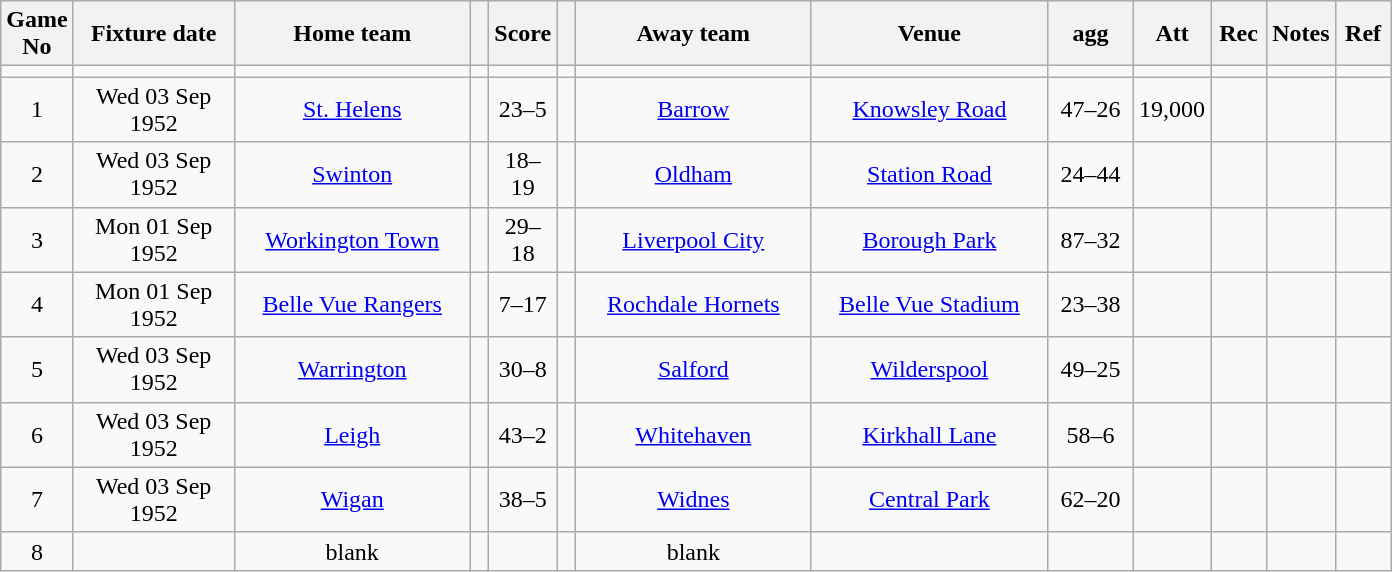<table class="wikitable" style="text-align:center;">
<tr>
<th width=20 abbr="No">Game No</th>
<th width=100 abbr="Date">Fixture date</th>
<th width=150 abbr="Home team">Home team</th>
<th width=5 abbr="space"></th>
<th width=20 abbr="Score">Score</th>
<th width=5 abbr="space"></th>
<th width=150 abbr="Away team">Away team</th>
<th width=150 abbr="Venue">Venue</th>
<th width=50 abbr="agg">agg</th>
<th width=30 abbr="Att">Att</th>
<th width=30 abbr="Rec">Rec</th>
<th width=20 abbr="Notes">Notes</th>
<th width=30 abbr="Ref">Ref</th>
</tr>
<tr>
<td></td>
<td></td>
<td></td>
<td></td>
<td></td>
<td></td>
<td></td>
<td></td>
<td></td>
<td></td>
<td></td>
<td></td>
</tr>
<tr>
<td>1</td>
<td>Wed 03 Sep 1952</td>
<td><a href='#'>St. Helens</a></td>
<td></td>
<td>23–5</td>
<td></td>
<td><a href='#'>Barrow</a></td>
<td><a href='#'>Knowsley Road</a></td>
<td>47–26</td>
<td>19,000</td>
<td></td>
<td></td>
<td></td>
</tr>
<tr>
<td>2</td>
<td>Wed 03 Sep 1952</td>
<td><a href='#'>Swinton</a></td>
<td></td>
<td>18–19</td>
<td></td>
<td><a href='#'>Oldham</a></td>
<td><a href='#'>Station Road</a></td>
<td>24–44</td>
<td></td>
<td></td>
<td></td>
<td></td>
</tr>
<tr>
<td>3</td>
<td>Mon 01 Sep 1952</td>
<td><a href='#'>Workington Town</a></td>
<td></td>
<td>29–18</td>
<td></td>
<td><a href='#'>Liverpool City</a></td>
<td><a href='#'>Borough Park</a></td>
<td>87–32</td>
<td></td>
<td></td>
<td></td>
<td></td>
</tr>
<tr>
<td>4</td>
<td>Mon 01 Sep 1952</td>
<td><a href='#'>Belle Vue Rangers</a></td>
<td></td>
<td>7–17</td>
<td></td>
<td><a href='#'>Rochdale Hornets</a></td>
<td><a href='#'>Belle Vue Stadium</a></td>
<td>23–38</td>
<td></td>
<td></td>
<td></td>
<td></td>
</tr>
<tr>
<td>5</td>
<td>Wed 03 Sep 1952</td>
<td><a href='#'>Warrington</a></td>
<td></td>
<td>30–8</td>
<td></td>
<td><a href='#'>Salford</a></td>
<td><a href='#'>Wilderspool</a></td>
<td>49–25</td>
<td></td>
<td></td>
<td></td>
<td></td>
</tr>
<tr>
<td>6</td>
<td>Wed 03 Sep 1952</td>
<td><a href='#'>Leigh</a></td>
<td></td>
<td>43–2</td>
<td></td>
<td><a href='#'>Whitehaven</a></td>
<td><a href='#'>Kirkhall Lane</a></td>
<td>58–6</td>
<td></td>
<td></td>
<td></td>
<td></td>
</tr>
<tr>
<td>7</td>
<td>Wed 03 Sep 1952</td>
<td><a href='#'>Wigan</a></td>
<td></td>
<td>38–5</td>
<td></td>
<td><a href='#'>Widnes</a></td>
<td><a href='#'>Central Park</a></td>
<td>62–20</td>
<td></td>
<td></td>
<td></td>
<td></td>
</tr>
<tr>
<td>8</td>
<td></td>
<td>blank</td>
<td></td>
<td></td>
<td></td>
<td>blank</td>
<td></td>
<td></td>
<td></td>
<td></td>
<td></td>
<td></td>
</tr>
</table>
